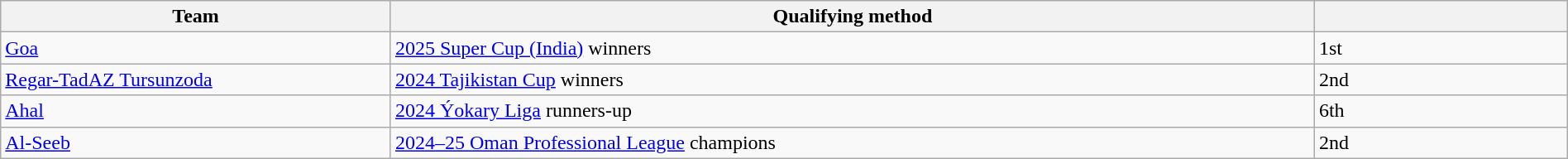<table class="wikitable" style="table-layout:fixed;width:100%;">
<tr>
<th width=25%>Team</th>
<th width=60%>Qualifying method</th>
<th width=16%> </th>
</tr>
<tr>
<td> <a href='#'>Goa</a></td>
<td><a href='#'>2025 Super Cup (India)</a> winners</td>
<td>1st</td>
</tr>
<tr>
<td> <a href='#'>Regar-TadAZ Tursunzoda</a></td>
<td><a href='#'>2024 Tajikistan Cup</a> winners</td>
<td>2nd </td>
</tr>
<tr>
<td> <a href='#'>Ahal</a></td>
<td><a href='#'>2024 Ýokary Liga</a> runners-up</td>
<td>6th </td>
</tr>
<tr>
<td> <a href='#'>Al-Seeb</a></td>
<td><a href='#'>2024–25 Oman Professional League</a> champions</td>
<td>2nd </td>
</tr>
</table>
